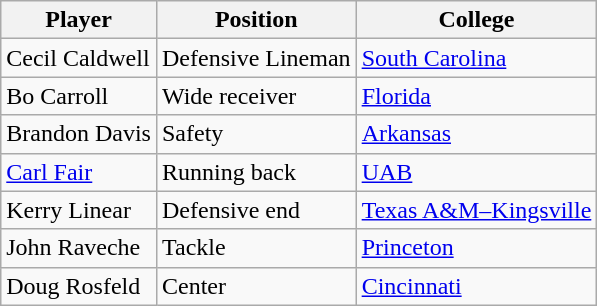<table class="wikitable">
<tr>
<th>Player</th>
<th>Position</th>
<th>College</th>
</tr>
<tr>
<td>Cecil Caldwell</td>
<td>Defensive Lineman</td>
<td><a href='#'>South Carolina</a></td>
</tr>
<tr>
<td>Bo Carroll</td>
<td>Wide receiver</td>
<td><a href='#'>Florida</a></td>
</tr>
<tr>
<td>Brandon Davis</td>
<td>Safety</td>
<td><a href='#'>Arkansas</a></td>
</tr>
<tr>
<td><a href='#'>Carl Fair</a></td>
<td>Running back</td>
<td><a href='#'>UAB</a></td>
</tr>
<tr>
<td>Kerry Linear</td>
<td>Defensive end</td>
<td><a href='#'>Texas A&M–Kingsville</a></td>
</tr>
<tr>
<td>John Raveche</td>
<td>Tackle</td>
<td><a href='#'>Princeton</a></td>
</tr>
<tr>
<td>Doug Rosfeld</td>
<td>Center</td>
<td><a href='#'>Cincinnati</a></td>
</tr>
</table>
